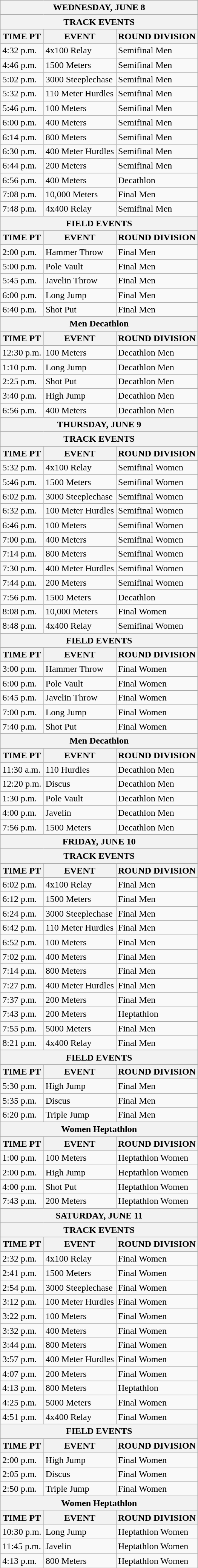<table class="wikitable">
<tr>
<th colspan="6">WEDNESDAY, JUNE 8</th>
</tr>
<tr>
<th colspan="6">TRACK EVENTS</th>
</tr>
<tr>
<th>TIME PT</th>
<th>EVENT</th>
<th>ROUND DIVISION</th>
</tr>
<tr>
<td>4:32 p.m.</td>
<td>4x100 Relay</td>
<td>Semifinal Men</td>
</tr>
<tr>
<td>4:46 p.m.</td>
<td>1500 Meters</td>
<td>Semifinal Men</td>
</tr>
<tr>
<td>5:02 p.m.</td>
<td>3000 Steeplechase</td>
<td>Semifinal Men</td>
</tr>
<tr>
<td>5:32 p.m.</td>
<td>110 Meter Hurdles</td>
<td>Semifinal Men</td>
</tr>
<tr>
<td>5:46 p.m.</td>
<td>100 Meters</td>
<td>Semifinal Men</td>
</tr>
<tr>
<td>6:00 p.m.</td>
<td>400 Meters</td>
<td>Semifinal Men</td>
</tr>
<tr>
<td>6:14 p.m.</td>
<td>800 Meters</td>
<td>Semifinal Men</td>
</tr>
<tr>
<td>6:30 p.m.</td>
<td>400 Meter Hurdles</td>
<td>Semifinal Men</td>
</tr>
<tr>
<td>6:44 p.m.</td>
<td>200 Meters</td>
<td>Semifinal Men</td>
</tr>
<tr>
<td>6:56 p.m.</td>
<td>400 Meters</td>
<td>Decathlon</td>
</tr>
<tr>
<td>7:08 p.m.</td>
<td>10,000 Meters</td>
<td>Final Men</td>
</tr>
<tr>
<td>7:48 p.m.</td>
<td>4x400 Relay</td>
<td>Semifinal Men</td>
</tr>
<tr>
<th colspan="6">FIELD EVENTS</th>
</tr>
<tr>
<th>TIME PT</th>
<th>EVENT</th>
<th>ROUND DIVISION</th>
</tr>
<tr>
<td>2:00 p.m.</td>
<td>Hammer Throw</td>
<td>Final Men</td>
</tr>
<tr>
<td>5:00 p.m.</td>
<td>Pole Vault</td>
<td>Final Men</td>
</tr>
<tr>
<td>5:45 p.m.</td>
<td>Javelin Throw</td>
<td>Final Men</td>
</tr>
<tr>
<td>6:00 p.m.</td>
<td>Long Jump</td>
<td>Final Men</td>
</tr>
<tr>
<td>6:40 p.m.</td>
<td>Shot Put</td>
<td>Final Men</td>
</tr>
<tr>
<th colspan="6">Men Decathlon</th>
</tr>
<tr>
<th>TIME PT</th>
<th>EVENT</th>
<th>ROUND DIVISION</th>
</tr>
<tr>
<td>12:30 p.m.</td>
<td>100 Meters</td>
<td>Decathlon Men</td>
</tr>
<tr>
<td>1:10 p.m.</td>
<td>Long Jump</td>
<td>Decathlon Men</td>
</tr>
<tr>
<td>2:25 p.m.</td>
<td>Shot Put</td>
<td>Decathlon Men</td>
</tr>
<tr>
<td>3:40 p.m.</td>
<td>High Jump</td>
<td>Decathlon Men</td>
</tr>
<tr>
<td>6:56 p.m.</td>
<td>400 Meters</td>
<td>Decathlon Men</td>
</tr>
<tr>
<th colspan="6">THURSDAY, JUNE 9</th>
</tr>
<tr>
<th colspan="6">TRACK EVENTS</th>
</tr>
<tr>
<th>TIME PT</th>
<th>EVENT</th>
<th>ROUND DIVISION</th>
</tr>
<tr>
<td>5:32 p.m.</td>
<td>4x100 Relay</td>
<td>Semifinal Women</td>
</tr>
<tr>
<td>5:46 p.m.</td>
<td>1500 Meters</td>
<td>Semifinal Women</td>
</tr>
<tr>
<td>6:02 p.m.</td>
<td>3000 Steeplechase</td>
<td>Semifinal Women</td>
</tr>
<tr>
<td>6:32 p.m.</td>
<td>100 Meter Hurdles</td>
<td>Semifinal Women</td>
</tr>
<tr>
<td>6:46 p.m.</td>
<td>100 Meters</td>
<td>Semifinal Women</td>
</tr>
<tr>
<td>7:00 p.m.</td>
<td>400 Meters</td>
<td>Semifinal Women</td>
</tr>
<tr>
<td>7:14 p.m.</td>
<td>800 Meters</td>
<td>Semifinal Women</td>
</tr>
<tr>
<td>7:30 p.m.</td>
<td>400 Meter Hurdles</td>
<td>Semifinal Women</td>
</tr>
<tr>
<td>7:44 p.m.</td>
<td>200 Meters</td>
<td>Semifinal Women</td>
</tr>
<tr>
<td>7:56 p.m.</td>
<td>1500 Meters</td>
<td>Decathlon</td>
</tr>
<tr>
<td>8:08 p.m.</td>
<td>10,000 Meters</td>
<td>Final Women</td>
</tr>
<tr>
<td>8:48 p.m.</td>
<td>4x400 Relay</td>
<td>Semifinal Women</td>
</tr>
<tr>
<th colspan="6">FIELD EVENTS</th>
</tr>
<tr>
<th>TIME PT</th>
<th>EVENT</th>
<th>ROUND DIVISION</th>
</tr>
<tr>
<td>3:00 p.m.</td>
<td>Hammer Throw</td>
<td>Final Women</td>
</tr>
<tr>
<td>6:00 p.m.</td>
<td>Pole Vault</td>
<td>Final Women</td>
</tr>
<tr>
<td>6:45 p.m.</td>
<td>Javelin Throw</td>
<td>Final Women</td>
</tr>
<tr>
<td>7:00 p.m.</td>
<td>Long Jump</td>
<td>Final Women</td>
</tr>
<tr>
<td>7:40 p.m.</td>
<td>Shot Put</td>
<td>Final Women</td>
</tr>
<tr>
<th colspan="6">Men Decathlon</th>
</tr>
<tr>
<th>TIME PT</th>
<th>EVENT</th>
<th>ROUND DIVISION</th>
</tr>
<tr>
<td>11:30 a.m.</td>
<td>110 Hurdles</td>
<td>Decathlon Men</td>
</tr>
<tr>
<td>12:20 p.m.</td>
<td>Discus</td>
<td>Decathlon Men</td>
</tr>
<tr>
<td>1:30 p.m.</td>
<td>Pole Vault</td>
<td>Decathlon Men</td>
</tr>
<tr>
<td>4:00 p.m.</td>
<td>Javelin</td>
<td>Decathlon Men</td>
</tr>
<tr>
<td>7:56 p.m.</td>
<td>1500 Meters</td>
<td>Decathlon Men</td>
</tr>
<tr>
<th colspan="6">FRIDAY, JUNE 10</th>
</tr>
<tr>
<th colspan="6">TRACK EVENTS</th>
</tr>
<tr>
<th>TIME PT</th>
<th>EVENT</th>
<th>ROUND DIVISION</th>
</tr>
<tr>
<td>6:02 p.m.</td>
<td>4x100 Relay</td>
<td>Final Men</td>
</tr>
<tr>
<td>6:12 p.m.</td>
<td>1500 Meters</td>
<td>Final Men</td>
</tr>
<tr>
<td>6:24 p.m.</td>
<td>3000 Steeplechase</td>
<td>Final Men</td>
</tr>
<tr>
<td>6:42 p.m.</td>
<td>110 Meter Hurdles</td>
<td>Final Men</td>
</tr>
<tr>
<td>6:52 p.m.</td>
<td>100 Meters</td>
<td>Final Men</td>
</tr>
<tr>
<td>7:02 p.m.</td>
<td>400 Meters</td>
<td>Final Men</td>
</tr>
<tr>
<td>7:14 p.m.</td>
<td>800 Meters</td>
<td>Final Men</td>
</tr>
<tr>
<td>7:27 p.m.</td>
<td>400 Meter Hurdles</td>
<td>Final Men</td>
</tr>
<tr>
<td>7:37 p.m.</td>
<td>200 Meters</td>
<td>Final Men</td>
</tr>
<tr>
<td>7:43 p.m.</td>
<td>200 Meters</td>
<td>Heptathlon</td>
</tr>
<tr>
<td>7:55 p.m.</td>
<td>5000 Meters</td>
<td>Final Men</td>
</tr>
<tr>
<td>8:21 p.m.</td>
<td>4x400 Relay</td>
<td>Final Men</td>
</tr>
<tr>
<th colspan="6">FIELD EVENTS</th>
</tr>
<tr>
<th>TIME PT</th>
<th>EVENT</th>
<th>ROUND DIVISION</th>
</tr>
<tr>
<td>5:30 p.m.</td>
<td>High Jump</td>
<td>Final Men</td>
</tr>
<tr>
<td>5:35 p.m.</td>
<td>Discus</td>
<td>Final Men</td>
</tr>
<tr>
<td>6:20 p.m.</td>
<td>Triple Jump</td>
<td>Final Men</td>
</tr>
<tr>
<th colspan="6">Women Heptathlon</th>
</tr>
<tr>
<th>TIME PT</th>
<th>EVENT</th>
<th>ROUND DIVISION</th>
</tr>
<tr>
<td>1:00 p.m.</td>
<td>100 Meters</td>
<td>Heptathlon Women</td>
</tr>
<tr>
<td>2:00 p.m.</td>
<td>High Jump</td>
<td>Heptathlon Women</td>
</tr>
<tr>
<td>4:00 p.m.</td>
<td>Shot Put</td>
<td>Heptathlon Women</td>
</tr>
<tr>
<td>7:43 p.m.</td>
<td>200 Meters</td>
<td>Heptathlon Women</td>
</tr>
<tr>
<th colspan="6">SATURDAY, JUNE 11</th>
</tr>
<tr>
<th colspan="6">TRACK EVENTS</th>
</tr>
<tr>
<th>TIME PT</th>
<th>EVENT</th>
<th>ROUND DIVISION</th>
</tr>
<tr>
<td>2:32 p.m.</td>
<td>4x100 Relay</td>
<td>Final Women</td>
</tr>
<tr>
<td>2:41 p.m.</td>
<td>1500 Meters</td>
<td>Final Women</td>
</tr>
<tr>
<td>2:54 p.m.</td>
<td>3000 Steeplechase</td>
<td>Final Women</td>
</tr>
<tr>
<td>3:12 p.m.</td>
<td>100 Meter Hurdles</td>
<td>Final Women</td>
</tr>
<tr>
<td>3:22 p.m.</td>
<td>100 Meters</td>
<td>Final Women</td>
</tr>
<tr>
<td>3:32 p.m.</td>
<td>400 Meters</td>
<td>Final Women</td>
</tr>
<tr>
<td>3:44 p.m.</td>
<td>800 Meters</td>
<td>Final Women</td>
</tr>
<tr>
<td>3:57 p.m.</td>
<td>400 Meter Hurdles</td>
<td>Final Women</td>
</tr>
<tr>
<td>4:07 p.m.</td>
<td>200 Meters</td>
<td>Final Women</td>
</tr>
<tr>
<td>4:13 p.m.</td>
<td>800 Meters</td>
<td>Heptathlon</td>
</tr>
<tr>
<td>4:25 p.m.</td>
<td>5000 Meters</td>
<td>Final Women</td>
</tr>
<tr>
<td>4:51 p.m.</td>
<td>4x400 Relay</td>
<td>Final Women</td>
</tr>
<tr>
<th colspan="6">FIELD EVENTS</th>
</tr>
<tr>
<th>TIME PT</th>
<th>EVENT</th>
<th>ROUND DIVISION</th>
</tr>
<tr>
<td>2:00 p.m.</td>
<td>High Jump</td>
<td>Final Women</td>
</tr>
<tr>
<td>2:05 p.m.</td>
<td>Discus</td>
<td>Final Women</td>
</tr>
<tr>
<td>2:50 p.m.</td>
<td>Triple Jump</td>
<td>Final Women</td>
</tr>
<tr>
<th colspan="6">Women Heptathlon</th>
</tr>
<tr>
<th>TIME PT</th>
<th>EVENT</th>
<th>ROUND DIVISION</th>
</tr>
<tr>
<td>10:30 p.m.</td>
<td>Long Jump</td>
<td>Heptathlon Women</td>
</tr>
<tr>
<td>11:45 p.m.</td>
<td>Javelin</td>
<td>Heptathlon Women</td>
</tr>
<tr>
<td>4:13 p.m.</td>
<td>800 Meters</td>
<td>Heptathlon Women</td>
</tr>
</table>
